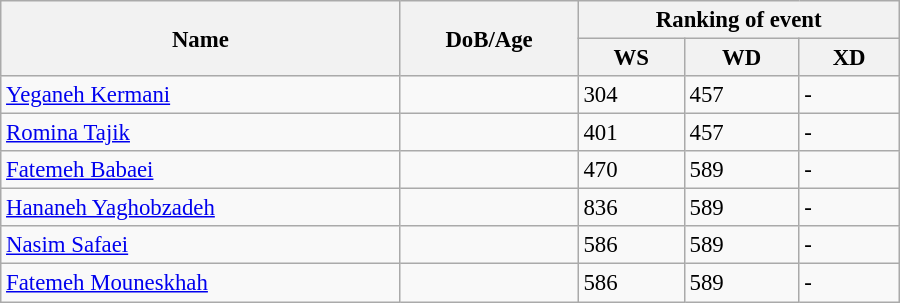<table class="wikitable" style="width:600px; font-size:95%;">
<tr>
<th rowspan="2" align="left">Name</th>
<th rowspan="2" align="left">DoB/Age</th>
<th colspan="3" align="center">Ranking of event</th>
</tr>
<tr>
<th align="center">WS</th>
<th>WD</th>
<th align="center">XD</th>
</tr>
<tr>
<td><a href='#'>Yeganeh Kermani</a></td>
<td></td>
<td>304</td>
<td>457</td>
<td>-</td>
</tr>
<tr>
<td><a href='#'>Romina Tajik</a></td>
<td></td>
<td>401</td>
<td>457</td>
<td>-</td>
</tr>
<tr>
<td><a href='#'>Fatemeh Babaei</a></td>
<td></td>
<td>470</td>
<td>589</td>
<td>-</td>
</tr>
<tr>
<td><a href='#'>Hananeh Yaghobzadeh</a></td>
<td></td>
<td>836</td>
<td>589</td>
<td>-</td>
</tr>
<tr>
<td><a href='#'>Nasim Safaei</a></td>
<td></td>
<td>586</td>
<td>589</td>
<td>-</td>
</tr>
<tr>
<td><a href='#'>Fatemeh Mouneskhah</a></td>
<td></td>
<td>586</td>
<td>589</td>
<td>-</td>
</tr>
</table>
